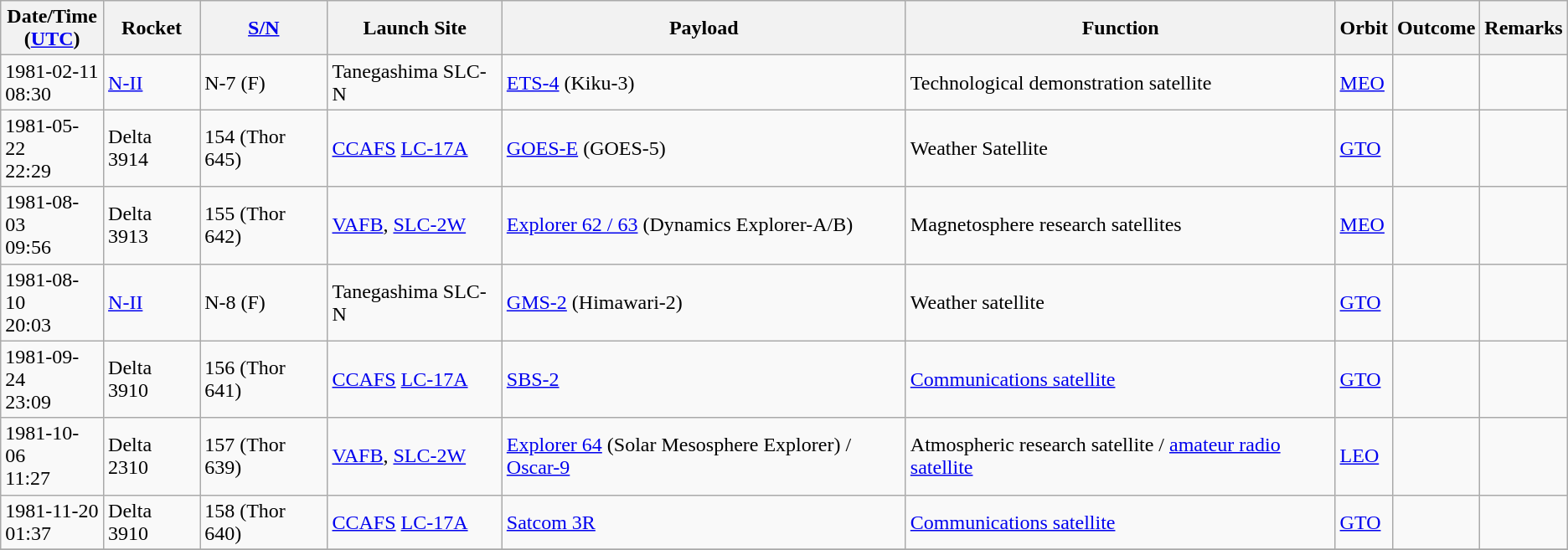<table class="wikitable" style="margin: 1em 1em 1em 0";>
<tr>
<th>Date/Time<br>(<a href='#'>UTC</a>)</th>
<th>Rocket</th>
<th><a href='#'>S/N</a></th>
<th>Launch Site</th>
<th>Payload</th>
<th>Function</th>
<th>Orbit</th>
<th>Outcome</th>
<th>Remarks</th>
</tr>
<tr>
<td>1981-02-11<br>08:30</td>
<td><a href='#'>N-II</a></td>
<td>N-7 (F)</td>
<td>Tanegashima SLC-N</td>
<td><a href='#'>ETS-4</a> (Kiku-3)</td>
<td>Technological demonstration satellite</td>
<td><a href='#'>MEO</a></td>
<td></td>
<td></td>
</tr>
<tr>
<td>1981-05-22<br>22:29</td>
<td>Delta 3914</td>
<td>154 (Thor 645)</td>
<td><a href='#'>CCAFS</a> <a href='#'>LC-17A</a></td>
<td><a href='#'>GOES-E</a> (GOES-5)</td>
<td>Weather Satellite</td>
<td><a href='#'>GTO</a></td>
<td></td>
<td></td>
</tr>
<tr>
<td>1981-08-03<br>09:56</td>
<td>Delta 3913</td>
<td>155 (Thor 642)</td>
<td><a href='#'>VAFB</a>, <a href='#'>SLC-2W</a></td>
<td><a href='#'>Explorer 62 / 63</a> (Dynamics Explorer-A/B)</td>
<td>Magnetosphere research satellites</td>
<td><a href='#'>MEO</a></td>
<td></td>
<td></td>
</tr>
<tr>
<td>1981-08-10<br>20:03</td>
<td><a href='#'>N-II</a></td>
<td>N-8 (F)</td>
<td>Tanegashima SLC-N</td>
<td><a href='#'>GMS-2</a> (Himawari-2)</td>
<td>Weather satellite</td>
<td><a href='#'>GTO</a></td>
<td></td>
<td></td>
</tr>
<tr>
<td>1981-09-24<br>23:09</td>
<td>Delta 3910</td>
<td>156 (Thor 641)</td>
<td><a href='#'>CCAFS</a> <a href='#'>LC-17A</a></td>
<td><a href='#'>SBS-2</a></td>
<td><a href='#'>Communications satellite</a></td>
<td><a href='#'>GTO</a></td>
<td></td>
<td></td>
</tr>
<tr>
<td>1981-10-06<br>11:27</td>
<td>Delta 2310</td>
<td>157 (Thor 639)</td>
<td><a href='#'>VAFB</a>, <a href='#'>SLC-2W</a></td>
<td><a href='#'>Explorer 64</a> (Solar Mesosphere Explorer) / <a href='#'>Oscar-9</a></td>
<td>Atmospheric research satellite / <a href='#'>amateur radio satellite</a></td>
<td><a href='#'>LEO</a></td>
<td></td>
<td></td>
</tr>
<tr>
<td>1981-11-20<br>01:37</td>
<td>Delta 3910</td>
<td>158 (Thor 640)</td>
<td><a href='#'>CCAFS</a> <a href='#'>LC-17A</a></td>
<td><a href='#'>Satcom 3R</a></td>
<td><a href='#'>Communications satellite</a></td>
<td><a href='#'>GTO</a></td>
<td></td>
<td></td>
</tr>
<tr>
</tr>
</table>
